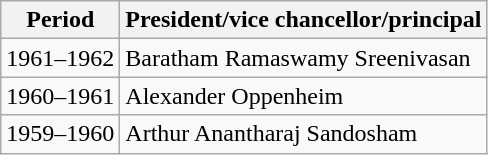<table class="wikitable">
<tr>
<th>Period</th>
<th>President/vice chancellor/principal</th>
</tr>
<tr>
<td>1961–1962</td>
<td>Baratham Ramaswamy Sreenivasan</td>
</tr>
<tr>
<td>1960–1961</td>
<td>Alexander Oppenheim</td>
</tr>
<tr>
<td>1959–1960</td>
<td>Arthur Anantharaj Sandosham</td>
</tr>
</table>
